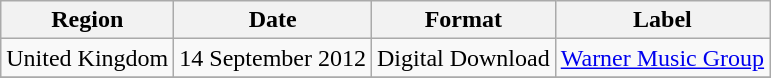<table class=wikitable>
<tr>
<th>Region</th>
<th>Date</th>
<th>Format</th>
<th>Label</th>
</tr>
<tr>
<td rowspan="1">United Kingdom</td>
<td>14 September 2012</td>
<td>Digital Download</td>
<td><a href='#'>Warner Music Group</a></td>
</tr>
<tr>
</tr>
</table>
